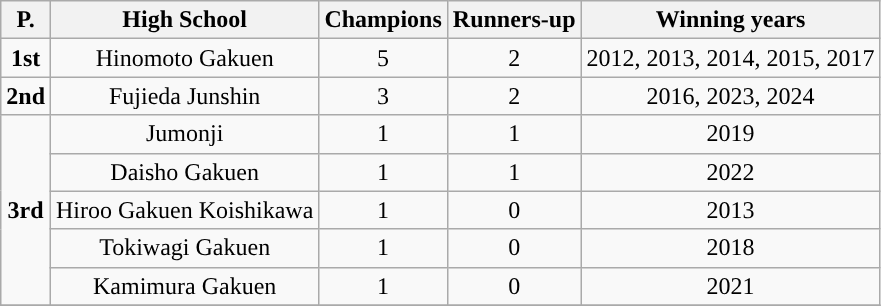<table class="wikitable sortable" style="text-align: center;">
<tr>
<th>P.</th>
<th>High School</th>
<th>Champions</th>
<th>Runners-up</th>
<th>Winning years</th>
</tr>
<tr>
<td><strong>1st</strong></td>
<td>Hinomoto Gakuen</td>
<td>5</td>
<td>2</td>
<td>2012, 2013, 2014, 2015, 2017</td>
</tr>
<tr>
<td><strong>2nd</strong></td>
<td>Fujieda Junshin</td>
<td>3</td>
<td>2</td>
<td>2016, 2023, 2024</td>
</tr>
<tr>
<td rowspan="5"><strong>3rd</strong></td>
<td>Jumonji</td>
<td>1</td>
<td>1</td>
<td>2019</td>
</tr>
<tr>
<td>Daisho Gakuen</td>
<td>1</td>
<td>1</td>
<td>2022</td>
</tr>
<tr>
<td>Hiroo Gakuen Koishikawa</td>
<td>1</td>
<td>0</td>
<td>2013</td>
</tr>
<tr>
<td>Tokiwagi Gakuen</td>
<td>1</td>
<td>0</td>
<td>2018</td>
</tr>
<tr>
<td>Kamimura Gakuen</td>
<td>1</td>
<td>0</td>
<td>2021</td>
</tr>
<tr>
</tr>
</table>
